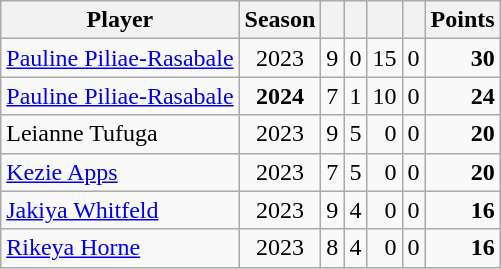<table class="wikitable sortable" style="text-align:right;">
<tr>
<th>Player</th>
<th>Season</th>
<th></th>
<th></th>
<th></th>
<th></th>
<th>Points</th>
</tr>
<tr>
<td align=left><a href='#'>Pauline Piliae-Rasabale</a></td>
<td align=center>2023</td>
<td>9</td>
<td>0</td>
<td>15</td>
<td>0</td>
<td><strong>30</strong></td>
</tr>
<tr>
<td align=left><a href='#'>Pauline Piliae-Rasabale</a></td>
<td align=center><strong>2024</strong></td>
<td>7</td>
<td>1</td>
<td>10</td>
<td>0</td>
<td><strong>24</strong></td>
</tr>
<tr>
<td align=left>Leianne Tufuga</td>
<td align=center>2023</td>
<td>9</td>
<td>5</td>
<td>0</td>
<td>0</td>
<td><strong>20</strong></td>
</tr>
<tr>
<td align=left><a href='#'>Kezie Apps</a></td>
<td align=center>2023</td>
<td>7</td>
<td>5</td>
<td>0</td>
<td>0</td>
<td><strong>20</strong></td>
</tr>
<tr>
<td align=left><a href='#'>Jakiya Whitfeld</a></td>
<td align=center>2023</td>
<td>9</td>
<td>4</td>
<td>0</td>
<td>0</td>
<td><strong>16</strong></td>
</tr>
<tr>
<td align=left><a href='#'>Rikeya Horne</a></td>
<td align=center>2023</td>
<td>8</td>
<td>4</td>
<td>0</td>
<td>0</td>
<td><strong>16</strong></td>
</tr>
</table>
